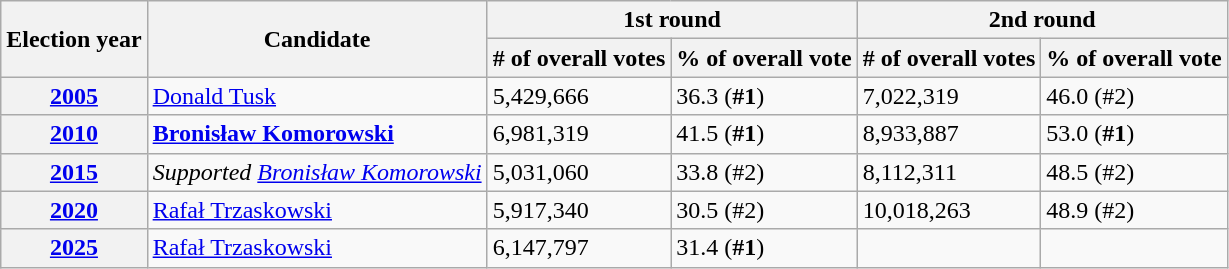<table class=wikitable>
<tr>
<th rowspan=2>Election year</th>
<th rowspan=2>Candidate</th>
<th colspan=2>1st round</th>
<th colspan=2>2nd round</th>
</tr>
<tr>
<th># of overall votes</th>
<th>% of overall vote</th>
<th># of overall votes</th>
<th>% of overall vote</th>
</tr>
<tr>
<th><a href='#'>2005</a></th>
<td><a href='#'>Donald Tusk</a></td>
<td>5,429,666</td>
<td>36.3 (<strong>#1</strong>)</td>
<td>7,022,319</td>
<td>46.0 (#2)</td>
</tr>
<tr>
<th><a href='#'>2010</a></th>
<td><strong><a href='#'>Bronisław Komorowski</a></strong></td>
<td>6,981,319</td>
<td>41.5 (<strong>#1</strong>)</td>
<td>8,933,887</td>
<td>53.0 (<strong>#1</strong>)</td>
</tr>
<tr>
<th><a href='#'>2015</a></th>
<td><em>Supported <a href='#'>Bronisław Komorowski</a></em></td>
<td>5,031,060</td>
<td>33.8 (#2)</td>
<td>8,112,311</td>
<td>48.5 (#2)</td>
</tr>
<tr>
<th><a href='#'>2020</a></th>
<td><a href='#'>Rafał Trzaskowski</a></td>
<td>5,917,340</td>
<td>30.5 (#2)</td>
<td>10,018,263</td>
<td>48.9 (#2)</td>
</tr>
<tr>
<th><a href='#'>2025</a></th>
<td><a href='#'>Rafał Trzaskowski</a></td>
<td>6,147,797</td>
<td>31.4 (<strong>#1</strong>)</td>
<td></td>
<td></td>
</tr>
</table>
